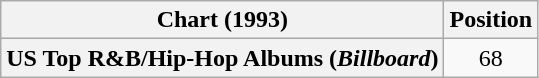<table class="wikitable sortable plainrowheaders" style="text-align:center">
<tr>
<th scope="col">Chart (1993)</th>
<th scope="col">Position</th>
</tr>
<tr>
<th scope="row">US Top R&B/Hip-Hop Albums (<em>Billboard</em>)</th>
<td>68</td>
</tr>
</table>
